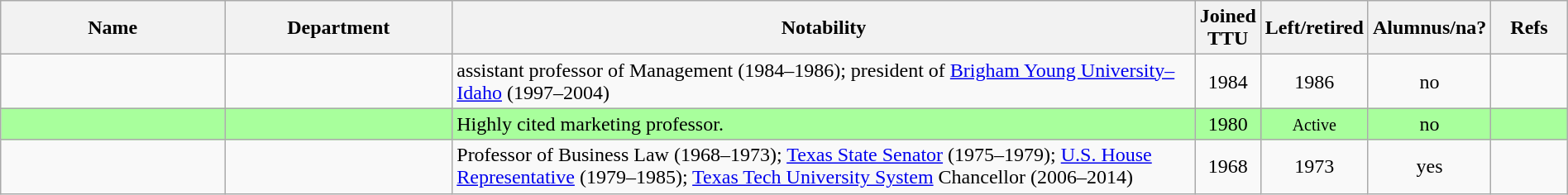<table class="wikitable sortable" style="width:100%">
<tr>
<th width="15%">Name</th>
<th width="15%">Department</th>
<th width="50%">Notability</th>
<th width="*">Joined TTU</th>
<th width="*">Left/retired</th>
<th width="*">Alumnus/na?</th>
<th width="5%" class="unsortable">Refs</th>
</tr>
<tr>
<td></td>
<td></td>
<td>assistant professor of Management (1984–1986); president of <a href='#'>Brigham Young University–Idaho</a> (1997–2004)</td>
<td align="center">1984</td>
<td align="center">1986</td>
<td align="center">no</td>
<td align="center"></td>
</tr>
<tr bgcolor="#A8FF9C">
<td></td>
<td></td>
<td>Highly cited marketing professor.</td>
<td align="center">1980</td>
<td align="center"><small>Active</small></td>
<td align="center">no</td>
<td align="center"></td>
</tr>
<tr>
<td></td>
<td></td>
<td>Professor of Business Law (1968–1973); <a href='#'>Texas State Senator</a> (1975–1979); <a href='#'>U.S. House Representative</a> (1979–1985); <a href='#'>Texas Tech University System</a> Chancellor (2006–2014)</td>
<td align="center">1968</td>
<td align="center">1973</td>
<td align="center">yes</td>
<td align="center"></td>
</tr>
</table>
